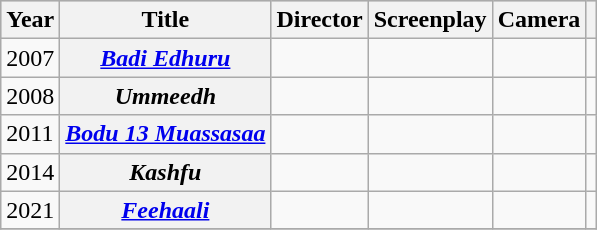<table class="wikitable sortable plainrowheaders">
<tr style="background:#ccc; text-align:center;">
<th scope="col">Year</th>
<th scope="col">Title</th>
<th scope="col">Director</th>
<th scope="col">Screenplay</th>
<th scope="col">Camera</th>
<th scope="col" class="unsortable"></th>
</tr>
<tr>
<td>2007</td>
<th scope="row"><em><a href='#'>Badi Edhuru</a></em></th>
<td></td>
<td></td>
<td></td>
<td style="text-align: center;"></td>
</tr>
<tr>
<td>2008</td>
<th scope="row"><em>Ummeedh</em></th>
<td></td>
<td></td>
<td></td>
<td></td>
</tr>
<tr>
<td>2011</td>
<th scope="row"><em><a href='#'>Bodu 13 Muassasaa</a></em></th>
<td></td>
<td></td>
<td></td>
<td style="text-align: center;"></td>
</tr>
<tr>
<td>2014</td>
<th scope="row"><em>Kashfu</em></th>
<td></td>
<td></td>
<td></td>
<td></td>
</tr>
<tr>
<td>2021</td>
<th scope="row"><em><a href='#'>Feehaali</a></em></th>
<td></td>
<td></td>
<td></td>
<td style="text-align: center;"></td>
</tr>
<tr>
</tr>
</table>
